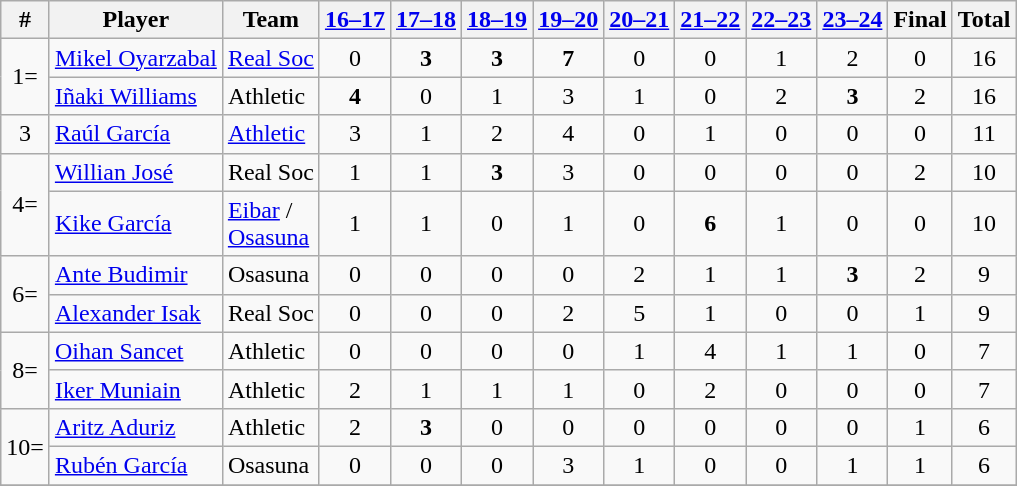<table class="wikitable sortable">
<tr>
<th>#</th>
<th>Player</th>
<th>Team</th>
<th><a href='#'>16–17</a></th>
<th><a href='#'>17–18</a></th>
<th><a href='#'>18–19</a></th>
<th><a href='#'>19–20</a></th>
<th><a href='#'>20–21</a></th>
<th><a href='#'>21–22</a></th>
<th><a href='#'>22–23</a></th>
<th><a href='#'>23–24</a></th>
<th>Final</th>
<th>Total</th>
</tr>
<tr>
<td rowspan=2 align=center>1=</td>
<td><a href='#'>Mikel Oyarzabal</a></td>
<td><a href='#'>Real Soc</a></td>
<td align=center>0</td>
<td align=center><strong>3</strong></td>
<td align=center><strong>3</strong></td>
<td align=center><strong>7</strong></td>
<td align=center>0</td>
<td align=center>0</td>
<td align=center>1</td>
<td align=center>2</td>
<td align=center>0</td>
<td align=center>16</td>
</tr>
<tr>
<td><a href='#'>Iñaki Williams</a></td>
<td>Athletic</td>
<td align=center><strong>4</strong></td>
<td align=center>0</td>
<td align=center>1</td>
<td align=center>3</td>
<td align=center>1</td>
<td align=center>0</td>
<td align=center>2</td>
<td align=center><strong>3</strong></td>
<td align=center>2</td>
<td align=center>16</td>
</tr>
<tr>
<td align=center>3</td>
<td><a href='#'>Raúl García</a></td>
<td><a href='#'>Athletic</a></td>
<td align=center>3</td>
<td align=center>1</td>
<td align=center>2</td>
<td align=center>4</td>
<td align=center>0</td>
<td align=center>1</td>
<td align=center>0</td>
<td align=center>0</td>
<td align=center>0</td>
<td align=center>11</td>
</tr>
<tr>
<td rowspan=2 align=center>4=</td>
<td><a href='#'>Willian José</a></td>
<td>Real Soc</td>
<td align=center>1</td>
<td align=center>1</td>
<td align=center><strong>3</strong></td>
<td align=center>3</td>
<td align=center>0</td>
<td align=center>0</td>
<td align=center>0</td>
<td align=center>0</td>
<td align=center>2</td>
<td align=center>10</td>
</tr>
<tr>
<td><a href='#'>Kike García</a></td>
<td><a href='#'>Eibar</a> /<br><a href='#'>Osasuna</a></td>
<td align=center>1</td>
<td align=center>1</td>
<td align=center>0</td>
<td align=center>1</td>
<td align=center>0</td>
<td align=center><strong>6</strong></td>
<td align=center>1</td>
<td align=center>0</td>
<td align=center>0</td>
<td align=center>10</td>
</tr>
<tr>
<td rowspan=2 align=center>6=</td>
<td><a href='#'>Ante Budimir</a></td>
<td>Osasuna</td>
<td align=center>0</td>
<td align=center>0</td>
<td align=center>0</td>
<td align=center>0</td>
<td align=center>2</td>
<td align=center>1</td>
<td align=center>1</td>
<td align=center><strong>3</strong></td>
<td align=center>2</td>
<td align=center>9</td>
</tr>
<tr>
<td><a href='#'>Alexander Isak</a></td>
<td>Real Soc</td>
<td align=center>0</td>
<td align=center>0</td>
<td align=center>0</td>
<td align=center>2</td>
<td align=center>5</td>
<td align=center>1</td>
<td align=center>0</td>
<td align=center>0</td>
<td align=center>1</td>
<td align=center>9</td>
</tr>
<tr>
<td rowspan=2 align=center>8=</td>
<td><a href='#'>Oihan Sancet</a></td>
<td>Athletic</td>
<td align=center>0</td>
<td align=center>0</td>
<td align=center>0</td>
<td align=center>0</td>
<td align=center>1</td>
<td align=center>4</td>
<td align=center>1</td>
<td align=center>1</td>
<td align=center>0</td>
<td align=center>7</td>
</tr>
<tr>
<td><a href='#'>Iker Muniain</a></td>
<td>Athletic</td>
<td align=center>2</td>
<td align=center>1</td>
<td align=center>1</td>
<td align=center>1</td>
<td align=center>0</td>
<td align=center>2</td>
<td align=center>0</td>
<td align=center>0</td>
<td align=center>0</td>
<td align=center>7</td>
</tr>
<tr>
<td rowspan=2 align=center>10=</td>
<td><a href='#'>Aritz Aduriz</a></td>
<td>Athletic</td>
<td align=center>2</td>
<td align=center><strong>3</strong></td>
<td align=center>0</td>
<td align=center>0</td>
<td align=center>0</td>
<td align=center>0</td>
<td align=center>0</td>
<td align=center>0</td>
<td align=center>1</td>
<td align=center>6</td>
</tr>
<tr>
<td><a href='#'>Rubén García</a></td>
<td>Osasuna</td>
<td align=center>0</td>
<td align=center>0</td>
<td align=center>0</td>
<td align=center>3</td>
<td align=center>1</td>
<td align=center>0</td>
<td align=center>0</td>
<td align=center>1</td>
<td align=center>1</td>
<td align=center>6</td>
</tr>
<tr>
</tr>
</table>
